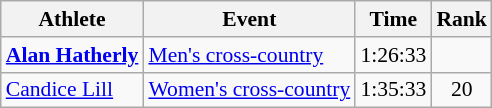<table class=wikitable style=font-size:90%;text-align:center>
<tr>
<th>Athlete</th>
<th>Event</th>
<th>Time</th>
<th>Rank</th>
</tr>
<tr align=center>
<td align=left><strong><a href='#'>Alan Hatherly</a></strong></td>
<td align=left><a href='#'>Men's cross-country</a></td>
<td>1:26:33</td>
<td></td>
</tr>
<tr align=center>
<td align=left><a href='#'>Candice Lill</a></td>
<td align=left><a href='#'>Women's cross-country</a></td>
<td>1:35:33</td>
<td>20</td>
</tr>
</table>
